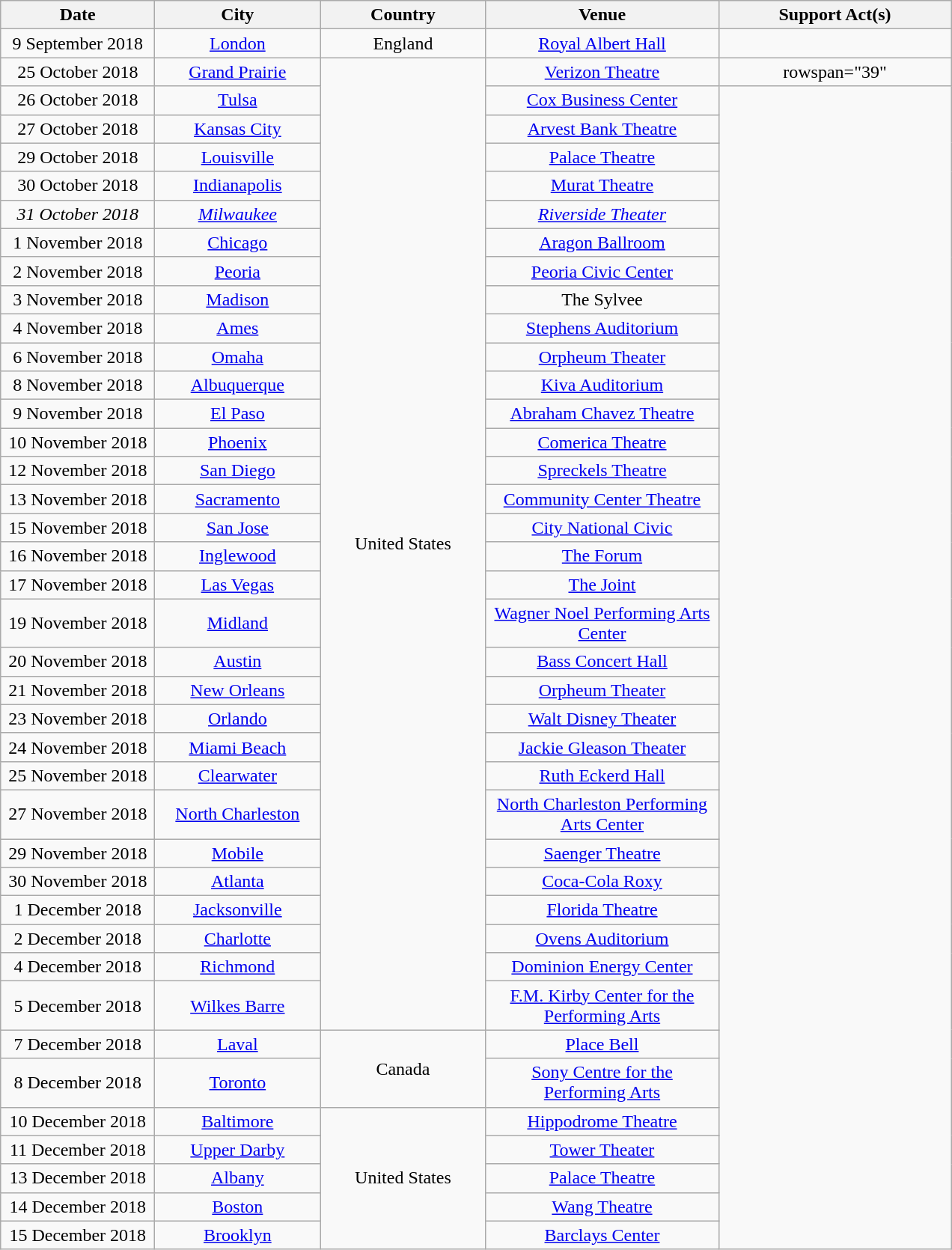<table class="wikitable" style="text-align:center;">
<tr>
<th width="130">Date</th>
<th width="140">City</th>
<th width="140">Country</th>
<th width="200">Venue</th>
<th width="200">Support Act(s)</th>
</tr>
<tr>
<td>9 September 2018</td>
<td><a href='#'>London</a></td>
<td>England</td>
<td><a href='#'>Royal Albert Hall</a></td>
<td></td>
</tr>
<tr>
<td>25 October 2018</td>
<td><a href='#'>Grand Prairie</a></td>
<td rowspan="32">United States</td>
<td><a href='#'>Verizon Theatre</a></td>
<td>rowspan="39" </td>
</tr>
<tr>
<td>26 October 2018</td>
<td><a href='#'>Tulsa</a></td>
<td><a href='#'>Cox Business Center</a></td>
</tr>
<tr>
<td>27 October 2018</td>
<td><a href='#'>Kansas City</a></td>
<td><a href='#'>Arvest Bank Theatre</a></td>
</tr>
<tr>
<td>29 October 2018</td>
<td><a href='#'>Louisville</a></td>
<td><a href='#'>Palace Theatre</a></td>
</tr>
<tr>
<td>30 October 2018</td>
<td><a href='#'>Indianapolis</a></td>
<td><a href='#'>Murat Theatre</a></td>
</tr>
<tr>
<td><em>31 October 2018</em></td>
<td><em><a href='#'>Milwaukee</a></em></td>
<td><em><a href='#'>Riverside Theater</a></em></td>
</tr>
<tr>
<td>1 November 2018</td>
<td><a href='#'>Chicago</a></td>
<td><a href='#'>Aragon Ballroom</a></td>
</tr>
<tr>
<td>2 November 2018</td>
<td><a href='#'>Peoria</a></td>
<td><a href='#'>Peoria Civic Center</a></td>
</tr>
<tr>
<td>3 November 2018</td>
<td><a href='#'>Madison</a></td>
<td>The Sylvee</td>
</tr>
<tr>
<td>4 November 2018</td>
<td><a href='#'>Ames</a></td>
<td><a href='#'>Stephens Auditorium</a></td>
</tr>
<tr>
<td>6 November 2018</td>
<td><a href='#'>Omaha</a></td>
<td><a href='#'>Orpheum Theater</a></td>
</tr>
<tr>
<td>8 November 2018</td>
<td><a href='#'>Albuquerque</a></td>
<td><a href='#'>Kiva Auditorium</a></td>
</tr>
<tr>
<td>9 November 2018</td>
<td><a href='#'>El Paso</a></td>
<td><a href='#'>Abraham Chavez Theatre</a></td>
</tr>
<tr>
<td>10 November 2018</td>
<td><a href='#'>Phoenix</a></td>
<td><a href='#'>Comerica Theatre</a></td>
</tr>
<tr>
<td>12 November 2018</td>
<td><a href='#'>San Diego</a></td>
<td><a href='#'>Spreckels Theatre</a></td>
</tr>
<tr>
<td>13 November 2018</td>
<td><a href='#'>Sacramento</a></td>
<td><a href='#'>Community Center Theatre</a></td>
</tr>
<tr>
<td>15 November 2018</td>
<td><a href='#'>San Jose</a></td>
<td><a href='#'>City National Civic</a></td>
</tr>
<tr>
<td>16 November 2018</td>
<td><a href='#'>Inglewood</a></td>
<td><a href='#'>The Forum</a></td>
</tr>
<tr>
<td>17 November 2018</td>
<td><a href='#'>Las Vegas</a></td>
<td><a href='#'>The Joint</a></td>
</tr>
<tr>
<td>19 November 2018</td>
<td><a href='#'>Midland</a></td>
<td><a href='#'>Wagner Noel Performing Arts Center</a></td>
</tr>
<tr>
<td>20 November 2018</td>
<td><a href='#'>Austin</a></td>
<td><a href='#'>Bass Concert Hall</a></td>
</tr>
<tr>
<td>21 November 2018</td>
<td><a href='#'>New Orleans</a></td>
<td><a href='#'>Orpheum Theater</a></td>
</tr>
<tr>
<td>23 November 2018</td>
<td><a href='#'>Orlando</a></td>
<td><a href='#'>Walt Disney Theater</a></td>
</tr>
<tr>
<td>24 November 2018</td>
<td><a href='#'>Miami Beach</a></td>
<td><a href='#'>Jackie Gleason Theater</a></td>
</tr>
<tr>
<td>25 November 2018</td>
<td><a href='#'>Clearwater</a></td>
<td><a href='#'>Ruth Eckerd Hall</a></td>
</tr>
<tr>
<td>27 November 2018</td>
<td><a href='#'>North Charleston</a></td>
<td><a href='#'>North Charleston Performing Arts Center</a></td>
</tr>
<tr>
<td>29 November 2018</td>
<td><a href='#'>Mobile</a></td>
<td><a href='#'>Saenger Theatre</a></td>
</tr>
<tr>
<td>30 November 2018</td>
<td><a href='#'>Atlanta</a></td>
<td><a href='#'>Coca-Cola Roxy</a></td>
</tr>
<tr>
<td>1 December 2018</td>
<td><a href='#'>Jacksonville</a></td>
<td><a href='#'>Florida Theatre</a></td>
</tr>
<tr>
<td>2 December 2018</td>
<td><a href='#'>Charlotte</a></td>
<td><a href='#'>Ovens Auditorium</a></td>
</tr>
<tr>
<td>4 December 2018</td>
<td><a href='#'>Richmond</a></td>
<td><a href='#'>Dominion Energy Center</a></td>
</tr>
<tr>
<td>5 December 2018</td>
<td><a href='#'>Wilkes Barre</a></td>
<td><a href='#'>F.M. Kirby Center for the Performing Arts</a></td>
</tr>
<tr>
<td>7 December 2018</td>
<td><a href='#'>Laval</a></td>
<td rowspan="2">Canada</td>
<td><a href='#'>Place Bell</a></td>
</tr>
<tr>
<td>8 December 2018</td>
<td><a href='#'>Toronto</a></td>
<td><a href='#'>Sony Centre for the Performing Arts</a></td>
</tr>
<tr>
<td>10 December 2018</td>
<td><a href='#'>Baltimore</a></td>
<td rowspan="5">United States</td>
<td><a href='#'>Hippodrome Theatre</a></td>
</tr>
<tr>
<td>11 December 2018</td>
<td><a href='#'>Upper Darby</a></td>
<td><a href='#'>Tower Theater</a></td>
</tr>
<tr>
<td>13 December 2018</td>
<td><a href='#'>Albany</a></td>
<td><a href='#'>Palace Theatre</a></td>
</tr>
<tr>
<td>14 December 2018</td>
<td><a href='#'>Boston</a></td>
<td><a href='#'>Wang Theatre</a></td>
</tr>
<tr>
<td>15 December 2018</td>
<td><a href='#'>Brooklyn</a></td>
<td><a href='#'>Barclays Center</a></td>
</tr>
</table>
